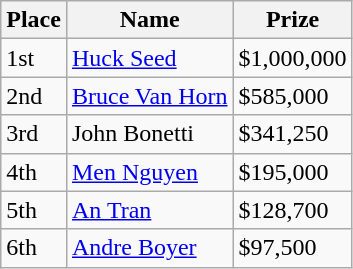<table class="wikitable">
<tr>
<th bgcolor="#FFEBAD">Place</th>
<th bgcolor="#FFEBAD">Name</th>
<th bgcolor="#FFEBAD">Prize</th>
</tr>
<tr>
<td>1st</td>
<td><a href='#'>Huck Seed</a></td>
<td>$1,000,000</td>
</tr>
<tr>
<td>2nd</td>
<td><a href='#'>Bruce Van Horn</a></td>
<td>$585,000</td>
</tr>
<tr>
<td>3rd</td>
<td>John Bonetti</td>
<td>$341,250</td>
</tr>
<tr>
<td>4th</td>
<td><a href='#'>Men Nguyen</a></td>
<td>$195,000</td>
</tr>
<tr>
<td>5th</td>
<td><a href='#'>An Tran</a></td>
<td>$128,700</td>
</tr>
<tr>
<td>6th</td>
<td><a href='#'>Andre Boyer</a></td>
<td>$97,500</td>
</tr>
</table>
